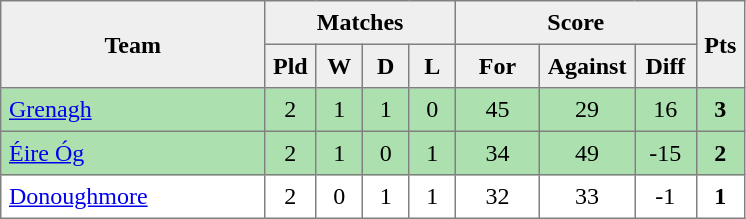<table style=border-collapse:collapse border=1 cellspacing=0 cellpadding=5>
<tr align=center bgcolor=#efefef>
<th rowspan=2 width=165>Team</th>
<th colspan=4>Matches</th>
<th colspan=3>Score</th>
<th rowspan=2width=20>Pts</th>
</tr>
<tr align=center bgcolor=#efefef>
<th width=20>Pld</th>
<th width=20>W</th>
<th width=20>D</th>
<th width=20>L</th>
<th width=45>For</th>
<th width=45>Against</th>
<th width=30>Diff</th>
</tr>
<tr align=center style="background:#ACE1AF;">
<td style="text-align:left;"><a href='#'>Grenagh</a></td>
<td>2</td>
<td>1</td>
<td>1</td>
<td>0</td>
<td>45</td>
<td>29</td>
<td>16</td>
<td><strong>3</strong></td>
</tr>
<tr align=center style="background:#ACE1AF;">
<td style="text-align:left;"><a href='#'>Éire Óg</a></td>
<td>2</td>
<td>1</td>
<td>0</td>
<td>1</td>
<td>34</td>
<td>49</td>
<td>-15</td>
<td><strong>2</strong></td>
</tr>
<tr align=center>
<td style="text-align:left;"><a href='#'>Donoughmore</a></td>
<td>2</td>
<td>0</td>
<td>1</td>
<td>1</td>
<td>32</td>
<td>33</td>
<td>-1</td>
<td><strong>1</strong></td>
</tr>
</table>
